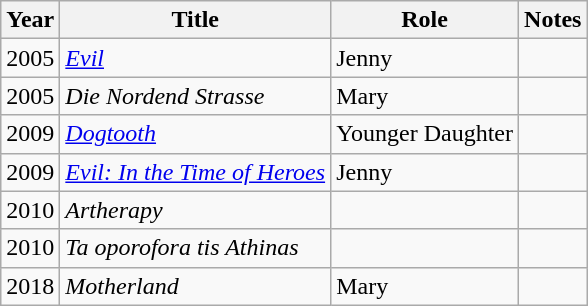<table class="wikitable">
<tr>
<th>Year</th>
<th>Title</th>
<th>Role</th>
<th>Notes</th>
</tr>
<tr>
<td>2005</td>
<td><em><a href='#'>Evil</a></em></td>
<td>Jenny</td>
<td></td>
</tr>
<tr>
<td>2005</td>
<td><em>Die Nordend Strasse</em></td>
<td>Mary</td>
<td></td>
</tr>
<tr>
<td>2009</td>
<td><em><a href='#'>Dogtooth</a></em></td>
<td>Younger Daughter</td>
<td></td>
</tr>
<tr>
<td>2009</td>
<td><em><a href='#'>Evil: In the Time of Heroes</a></em></td>
<td>Jenny</td>
<td></td>
</tr>
<tr>
<td>2010</td>
<td><em>Artherapy</em></td>
<td></td>
<td></td>
</tr>
<tr>
<td>2010</td>
<td><em>Ta oporofora tis Athinas</em></td>
<td></td>
<td></td>
</tr>
<tr>
<td>2018</td>
<td><em>Motherland</em></td>
<td>Mary</td>
<td></td>
</tr>
</table>
